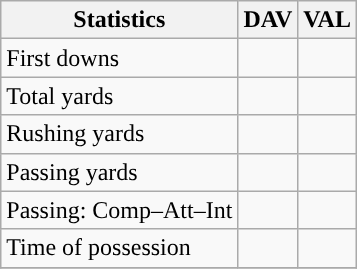<table class="wikitable" style="float: left;">
<tr>
<th>Statistics</th>
<th>DAV</th>
<th>VAL</th>
</tr>
<tr>
<td>First downs</td>
<td></td>
<td></td>
</tr>
<tr>
<td>Total yards</td>
<td></td>
<td></td>
</tr>
<tr>
<td>Rushing yards</td>
<td></td>
<td></td>
</tr>
<tr>
<td>Passing yards</td>
<td></td>
<td></td>
</tr>
<tr>
<td>Passing: Comp–Att–Int</td>
<td></td>
<td></td>
</tr>
<tr>
<td>Time of possession</td>
<td></td>
<td></td>
</tr>
<tr>
</tr>
</table>
